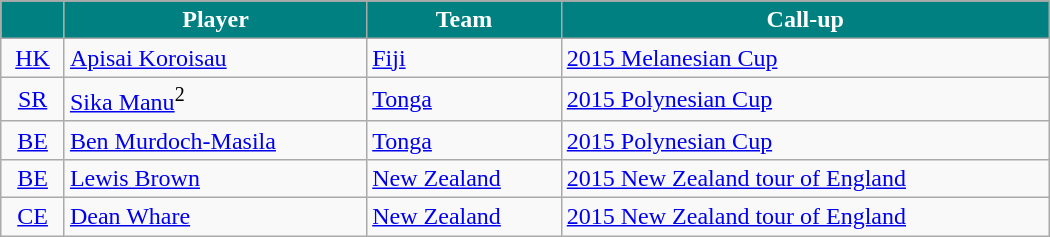<table class="wikitable sortable" style="width:700px;">
<tr style="background:#bdb76b;">
</tr>
<tr bgcolor=#bdb76b>
<th style="background:teal; color:white; text-align:center;"></th>
<th style="background:teal; color:white; text-align:center;">Player</th>
<th style="background:teal; color:white; text-align:center;">Team</th>
<th style="background:teal; color:white; text-align:center;">Call-up</th>
</tr>
<tr>
<td style="text-align:center"><a href='#'>HK</a></td>
<td><a href='#'>Apisai Koroisau</a></td>
<td> <a href='#'>Fiji</a></td>
<td><a href='#'>2015 Melanesian Cup</a></td>
</tr>
<tr>
<td style="text-align:center"><a href='#'>SR</a></td>
<td><a href='#'>Sika Manu</a><sup>2</sup></td>
<td> <a href='#'>Tonga</a></td>
<td><a href='#'>2015 Polynesian Cup</a></td>
</tr>
<tr>
<td style="text-align:center"><a href='#'>BE</a></td>
<td><a href='#'>Ben Murdoch-Masila</a></td>
<td> <a href='#'>Tonga</a></td>
<td><a href='#'>2015 Polynesian Cup</a></td>
</tr>
<tr>
<td style="text-align:center"><a href='#'>BE</a></td>
<td><a href='#'>Lewis Brown</a></td>
<td> <a href='#'>New Zealand</a></td>
<td><a href='#'>2015 New Zealand tour of England</a></td>
</tr>
<tr>
<td style="text-align:center"><a href='#'>CE</a></td>
<td><a href='#'>Dean Whare</a></td>
<td> <a href='#'>New Zealand</a></td>
<td><a href='#'>2015 New Zealand tour of England</a></td>
</tr>
</table>
